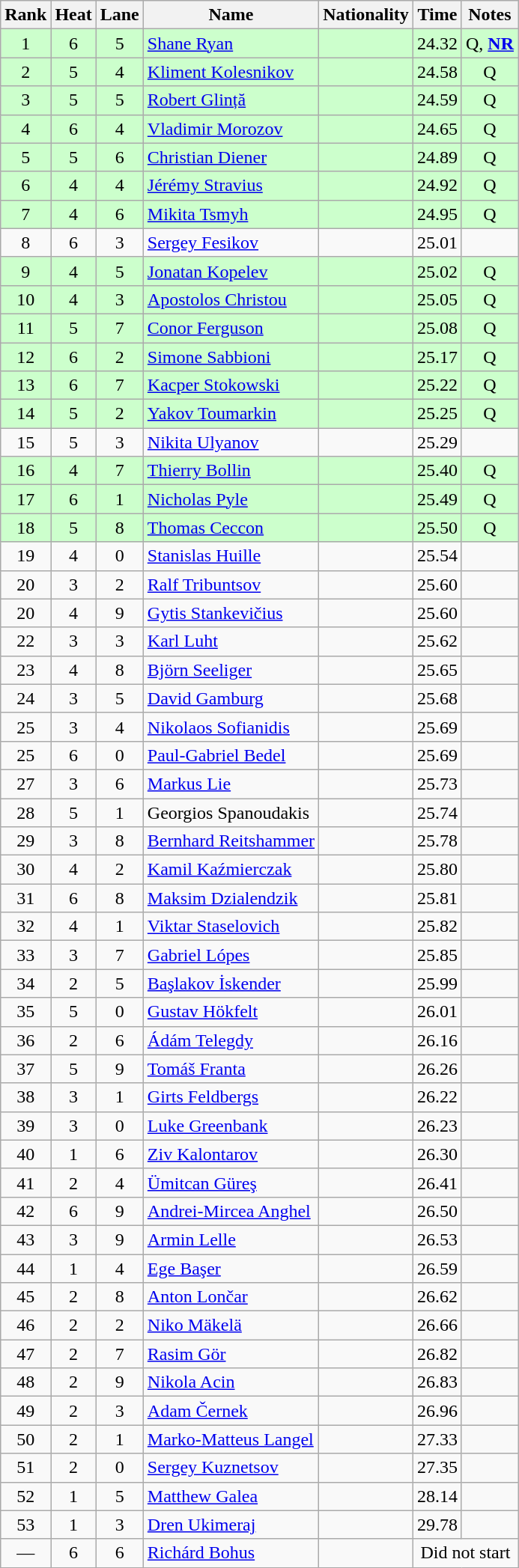<table class="wikitable sortable" style="text-align:center">
<tr>
<th>Rank</th>
<th>Heat</th>
<th>Lane</th>
<th>Name</th>
<th>Nationality</th>
<th>Time</th>
<th>Notes</th>
</tr>
<tr bgcolor=ccffcc>
<td>1</td>
<td>6</td>
<td>5</td>
<td align=left><a href='#'>Shane Ryan</a></td>
<td align=left></td>
<td>24.32</td>
<td>Q, <a href='#'><strong>NR</strong></a></td>
</tr>
<tr bgcolor=ccffcc>
<td>2</td>
<td>5</td>
<td>4</td>
<td align=left><a href='#'>Kliment Kolesnikov</a></td>
<td align=left></td>
<td>24.58</td>
<td>Q</td>
</tr>
<tr bgcolor=ccffcc>
<td>3</td>
<td>5</td>
<td>5</td>
<td align=left><a href='#'>Robert Glință</a></td>
<td align=left></td>
<td>24.59</td>
<td>Q</td>
</tr>
<tr bgcolor=ccffcc>
<td>4</td>
<td>6</td>
<td>4</td>
<td align=left><a href='#'>Vladimir Morozov</a></td>
<td align=left></td>
<td>24.65</td>
<td>Q</td>
</tr>
<tr bgcolor=ccffcc>
<td>5</td>
<td>5</td>
<td>6</td>
<td align=left><a href='#'>Christian Diener</a></td>
<td align=left></td>
<td>24.89</td>
<td>Q</td>
</tr>
<tr bgcolor=ccffcc>
<td>6</td>
<td>4</td>
<td>4</td>
<td align=left><a href='#'>Jérémy Stravius</a></td>
<td align=left></td>
<td>24.92</td>
<td>Q</td>
</tr>
<tr bgcolor=ccffcc>
<td>7</td>
<td>4</td>
<td>6</td>
<td align=left><a href='#'>Mikita Tsmyh</a></td>
<td align=left></td>
<td>24.95</td>
<td>Q</td>
</tr>
<tr>
<td>8</td>
<td>6</td>
<td>3</td>
<td align=left><a href='#'>Sergey Fesikov</a></td>
<td align=left></td>
<td>25.01</td>
<td></td>
</tr>
<tr bgcolor=ccffcc>
<td>9</td>
<td>4</td>
<td>5</td>
<td align=left><a href='#'>Jonatan Kopelev</a></td>
<td align=left></td>
<td>25.02</td>
<td>Q</td>
</tr>
<tr bgcolor=ccffcc>
<td>10</td>
<td>4</td>
<td>3</td>
<td align=left><a href='#'>Apostolos Christou</a></td>
<td align=left></td>
<td>25.05</td>
<td>Q</td>
</tr>
<tr bgcolor=ccffcc>
<td>11</td>
<td>5</td>
<td>7</td>
<td align=left><a href='#'>Conor Ferguson</a></td>
<td align=left></td>
<td>25.08</td>
<td>Q</td>
</tr>
<tr bgcolor=ccffcc>
<td>12</td>
<td>6</td>
<td>2</td>
<td align=left><a href='#'>Simone Sabbioni</a></td>
<td align=left></td>
<td>25.17</td>
<td>Q</td>
</tr>
<tr bgcolor=ccffcc>
<td>13</td>
<td>6</td>
<td>7</td>
<td align=left><a href='#'>Kacper Stokowski</a></td>
<td align=left></td>
<td>25.22</td>
<td>Q</td>
</tr>
<tr bgcolor=ccffcc>
<td>14</td>
<td>5</td>
<td>2</td>
<td align=left><a href='#'>Yakov Toumarkin</a></td>
<td align=left></td>
<td>25.25</td>
<td>Q</td>
</tr>
<tr>
<td>15</td>
<td>5</td>
<td>3</td>
<td align=left><a href='#'>Nikita Ulyanov</a></td>
<td align=left></td>
<td>25.29</td>
<td></td>
</tr>
<tr bgcolor=ccffcc>
<td>16</td>
<td>4</td>
<td>7</td>
<td align=left><a href='#'>Thierry Bollin</a></td>
<td align=left></td>
<td>25.40</td>
<td>Q</td>
</tr>
<tr bgcolor=ccffcc>
<td>17</td>
<td>6</td>
<td>1</td>
<td align=left><a href='#'>Nicholas Pyle</a></td>
<td align=left></td>
<td>25.49</td>
<td>Q</td>
</tr>
<tr bgcolor=ccffcc>
<td>18</td>
<td>5</td>
<td>8</td>
<td align=left><a href='#'>Thomas Ceccon</a></td>
<td align=left></td>
<td>25.50</td>
<td>Q</td>
</tr>
<tr>
<td>19</td>
<td>4</td>
<td>0</td>
<td align=left><a href='#'>Stanislas Huille</a></td>
<td align=left></td>
<td>25.54</td>
<td></td>
</tr>
<tr>
<td>20</td>
<td>3</td>
<td>2</td>
<td align=left><a href='#'>Ralf Tribuntsov</a></td>
<td align=left></td>
<td>25.60</td>
<td></td>
</tr>
<tr>
<td>20</td>
<td>4</td>
<td>9</td>
<td align=left><a href='#'>Gytis Stankevičius</a></td>
<td align=left></td>
<td>25.60</td>
<td></td>
</tr>
<tr>
<td>22</td>
<td>3</td>
<td>3</td>
<td align=left><a href='#'>Karl Luht</a></td>
<td align=left></td>
<td>25.62</td>
<td></td>
</tr>
<tr>
<td>23</td>
<td>4</td>
<td>8</td>
<td align=left><a href='#'>Björn Seeliger</a></td>
<td align=left></td>
<td>25.65</td>
<td></td>
</tr>
<tr>
<td>24</td>
<td>3</td>
<td>5</td>
<td align=left><a href='#'>David Gamburg</a></td>
<td align=left></td>
<td>25.68</td>
<td></td>
</tr>
<tr>
<td>25</td>
<td>3</td>
<td>4</td>
<td align=left><a href='#'>Nikolaos Sofianidis</a></td>
<td align=left></td>
<td>25.69</td>
<td></td>
</tr>
<tr>
<td>25</td>
<td>6</td>
<td>0</td>
<td align=left><a href='#'>Paul-Gabriel Bedel</a></td>
<td align=left></td>
<td>25.69</td>
<td></td>
</tr>
<tr>
<td>27</td>
<td>3</td>
<td>6</td>
<td align=left><a href='#'>Markus Lie</a></td>
<td align=left></td>
<td>25.73</td>
<td></td>
</tr>
<tr>
<td>28</td>
<td>5</td>
<td>1</td>
<td align=left>Georgios Spanoudakis</td>
<td align=left></td>
<td>25.74</td>
<td></td>
</tr>
<tr>
<td>29</td>
<td>3</td>
<td>8</td>
<td align=left><a href='#'>Bernhard Reitshammer</a></td>
<td align=left></td>
<td>25.78</td>
<td></td>
</tr>
<tr>
<td>30</td>
<td>4</td>
<td>2</td>
<td align=left><a href='#'>Kamil Kaźmierczak</a></td>
<td align=left></td>
<td>25.80</td>
<td></td>
</tr>
<tr>
<td>31</td>
<td>6</td>
<td>8</td>
<td align=left><a href='#'>Maksim Dzialendzik</a></td>
<td align=left></td>
<td>25.81</td>
<td></td>
</tr>
<tr>
<td>32</td>
<td>4</td>
<td>1</td>
<td align=left><a href='#'>Viktar Staselovich</a></td>
<td align=left></td>
<td>25.82</td>
<td></td>
</tr>
<tr>
<td>33</td>
<td>3</td>
<td>7</td>
<td align=left><a href='#'>Gabriel Lópes</a></td>
<td align=left></td>
<td>25.85</td>
<td></td>
</tr>
<tr>
<td>34</td>
<td>2</td>
<td>5</td>
<td align=left><a href='#'>Başlakov İskender</a></td>
<td align=left></td>
<td>25.99</td>
<td></td>
</tr>
<tr>
<td>35</td>
<td>5</td>
<td>0</td>
<td align=left><a href='#'>Gustav Hökfelt</a></td>
<td align=left></td>
<td>26.01</td>
<td></td>
</tr>
<tr>
<td>36</td>
<td>2</td>
<td>6</td>
<td align=left><a href='#'>Ádám Telegdy</a></td>
<td align=left></td>
<td>26.16</td>
<td></td>
</tr>
<tr>
<td>37</td>
<td>5</td>
<td>9</td>
<td align=left><a href='#'>Tomáš Franta</a></td>
<td align=left></td>
<td>26.26</td>
<td></td>
</tr>
<tr>
<td>38</td>
<td>3</td>
<td>1</td>
<td align=left><a href='#'>Girts Feldbergs</a></td>
<td align=left></td>
<td>26.22</td>
<td></td>
</tr>
<tr>
<td>39</td>
<td>3</td>
<td>0</td>
<td align=left><a href='#'>Luke Greenbank</a></td>
<td align=left></td>
<td>26.23</td>
<td></td>
</tr>
<tr>
<td>40</td>
<td>1</td>
<td>6</td>
<td align=left><a href='#'>Ziv Kalontarov</a></td>
<td align=left></td>
<td>26.30</td>
<td></td>
</tr>
<tr>
<td>41</td>
<td>2</td>
<td>4</td>
<td align=left><a href='#'>Ümitcan Güreş</a></td>
<td align=left></td>
<td>26.41</td>
<td></td>
</tr>
<tr>
<td>42</td>
<td>6</td>
<td>9</td>
<td align=left><a href='#'>Andrei-Mircea Anghel</a></td>
<td align=left></td>
<td>26.50</td>
<td></td>
</tr>
<tr>
<td>43</td>
<td>3</td>
<td>9</td>
<td align=left><a href='#'>Armin Lelle</a></td>
<td align=left></td>
<td>26.53</td>
<td></td>
</tr>
<tr>
<td>44</td>
<td>1</td>
<td>4</td>
<td align=left><a href='#'>Ege Başer</a></td>
<td align=left></td>
<td>26.59</td>
<td></td>
</tr>
<tr>
<td>45</td>
<td>2</td>
<td>8</td>
<td align=left><a href='#'>Anton Lončar</a></td>
<td align=left></td>
<td>26.62</td>
<td></td>
</tr>
<tr>
<td>46</td>
<td>2</td>
<td>2</td>
<td align=left><a href='#'>Niko Mäkelä</a></td>
<td align=left></td>
<td>26.66</td>
<td></td>
</tr>
<tr>
<td>47</td>
<td>2</td>
<td>7</td>
<td align=left><a href='#'>Rasim Gör</a></td>
<td align=left></td>
<td>26.82</td>
<td></td>
</tr>
<tr>
<td>48</td>
<td>2</td>
<td>9</td>
<td align=left><a href='#'>Nikola Acin</a></td>
<td align=left></td>
<td>26.83</td>
<td></td>
</tr>
<tr>
<td>49</td>
<td>2</td>
<td>3</td>
<td align=left><a href='#'>Adam Černek</a></td>
<td align=left></td>
<td>26.96</td>
<td></td>
</tr>
<tr>
<td>50</td>
<td>2</td>
<td>1</td>
<td align=left><a href='#'>Marko-Matteus Langel</a></td>
<td align=left></td>
<td>27.33</td>
<td></td>
</tr>
<tr>
<td>51</td>
<td>2</td>
<td>0</td>
<td align=left><a href='#'>Sergey Kuznetsov</a></td>
<td align=left></td>
<td>27.35</td>
<td></td>
</tr>
<tr>
<td>52</td>
<td>1</td>
<td>5</td>
<td align=left><a href='#'>Matthew Galea</a></td>
<td align=left></td>
<td>28.14</td>
<td></td>
</tr>
<tr>
<td>53</td>
<td>1</td>
<td>3</td>
<td align=left><a href='#'>Dren Ukimeraj</a></td>
<td align=left></td>
<td>29.78</td>
<td></td>
</tr>
<tr>
<td>—</td>
<td>6</td>
<td>6</td>
<td align=left><a href='#'>Richárd Bohus</a></td>
<td align=left></td>
<td colspan=2>Did not start</td>
</tr>
</table>
